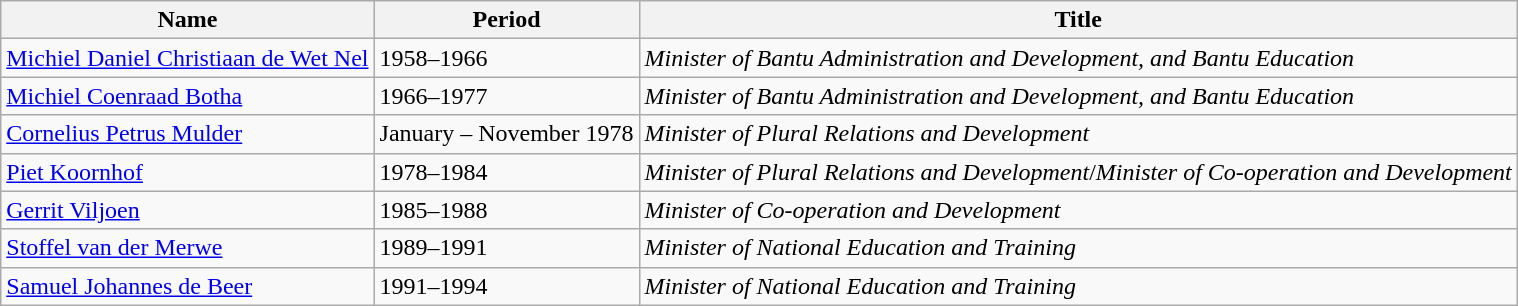<table class="wikitable">
<tr>
<th>Name</th>
<th>Period</th>
<th>Title</th>
</tr>
<tr>
<td><a href='#'>Michiel Daniel Christiaan de Wet Nel</a></td>
<td>1958–1966</td>
<td><em>Minister of Bantu Administration and Development, and Bantu Education</em></td>
</tr>
<tr>
<td><a href='#'>Michiel Coenraad Botha</a></td>
<td>1966–1977</td>
<td><em>Minister of Bantu Administration and Development, and Bantu Education</em></td>
</tr>
<tr>
<td><a href='#'>Cornelius Petrus Mulder</a></td>
<td>January – November 1978</td>
<td><em>Minister of Plural Relations and Development</em></td>
</tr>
<tr>
<td><a href='#'>Piet Koornhof</a></td>
<td>1978–1984</td>
<td><em>Minister of Plural Relations and Development</em>/<em>Minister of Co-operation and Development</em></td>
</tr>
<tr>
<td><a href='#'>Gerrit Viljoen</a></td>
<td>1985–1988</td>
<td><em>Minister of Co-operation and Development</em></td>
</tr>
<tr>
<td><a href='#'>Stoffel van der Merwe</a></td>
<td>1989–1991</td>
<td><em>Minister of National Education and Training</em></td>
</tr>
<tr>
<td><a href='#'>Samuel Johannes de Beer</a></td>
<td>1991–1994</td>
<td><em>Minister of National Education and Training</em></td>
</tr>
</table>
